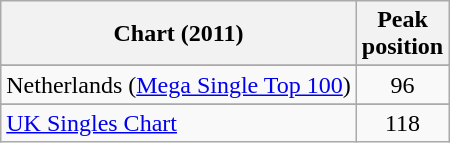<table class="wikitable sortable">
<tr>
<th>Chart (2011)</th>
<th>Peak<br>position</th>
</tr>
<tr>
</tr>
<tr>
</tr>
<tr>
</tr>
<tr>
</tr>
<tr>
<td>Netherlands (<a href='#'>Mega Single Top 100</a>)</td>
<td style="text-align:center;">96</td>
</tr>
<tr>
</tr>
<tr>
<td><a href='#'>UK Singles Chart</a></td>
<td align="center">118</td>
</tr>
</table>
